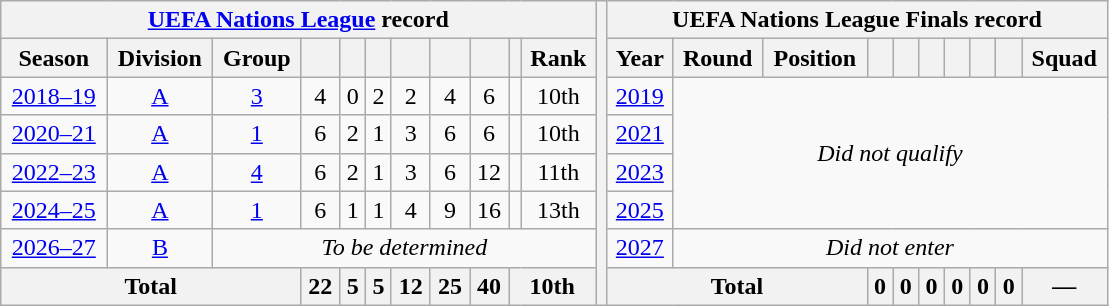<table class="wikitable" style="text-align: center">
<tr>
<th colspan=11><a href='#'>UEFA Nations League</a> record</th>
<th style="width:1%;" rowspan=9></th>
<th colspan=10>UEFA Nations League Finals record</th>
</tr>
<tr>
<th>Season</th>
<th>Division</th>
<th>Group</th>
<th></th>
<th></th>
<th></th>
<th></th>
<th></th>
<th></th>
<th></th>
<th>Rank</th>
<th>Year</th>
<th>Round</th>
<th>Position</th>
<th></th>
<th></th>
<th></th>
<th></th>
<th></th>
<th></th>
<th>Squad</th>
</tr>
<tr>
<td><a href='#'>2018–19</a></td>
<td><a href='#'>A</a></td>
<td><a href='#'>3</a></td>
<td>4</td>
<td>0</td>
<td>2</td>
<td>2</td>
<td>4</td>
<td>6</td>
<td></td>
<td>10th</td>
<td> <a href='#'>2019</a></td>
<td colspan="10" rowspan="4"><em>Did not qualify</em></td>
</tr>
<tr>
<td><a href='#'>2020–21</a></td>
<td><a href='#'>A</a></td>
<td><a href='#'>1</a></td>
<td>6</td>
<td>2</td>
<td>1</td>
<td>3</td>
<td>6</td>
<td>6</td>
<td></td>
<td>10th</td>
<td> <a href='#'>2021</a></td>
</tr>
<tr>
<td><a href='#'>2022–23</a></td>
<td><a href='#'>A</a></td>
<td><a href='#'>4</a></td>
<td>6</td>
<td>2</td>
<td>1</td>
<td>3</td>
<td>6</td>
<td>12</td>
<td></td>
<td>11th</td>
<td> <a href='#'>2023</a></td>
</tr>
<tr>
<td><a href='#'>2024–25</a></td>
<td><a href='#'>A</a></td>
<td><a href='#'>1</a></td>
<td>6</td>
<td>1</td>
<td>1</td>
<td>4</td>
<td>9</td>
<td>16</td>
<td></td>
<td>13th</td>
<td> <a href='#'>2025</a></td>
</tr>
<tr>
<td><a href='#'>2026–27</a></td>
<td><a href='#'>B</a></td>
<td colspan="9"><em>To be determined</em></td>
<td> <a href='#'>2027</a></td>
<td colspan="9"><em>Did not enter</em></td>
</tr>
<tr>
<th colspan="3">Total</th>
<th>22</th>
<th>5</th>
<th>5</th>
<th>12</th>
<th>25</th>
<th>40</th>
<th colspan="2">10th</th>
<th colspan="3">Total</th>
<th>0</th>
<th>0</th>
<th>0</th>
<th>0</th>
<th>0</th>
<th>0</th>
<th>—</th>
</tr>
</table>
